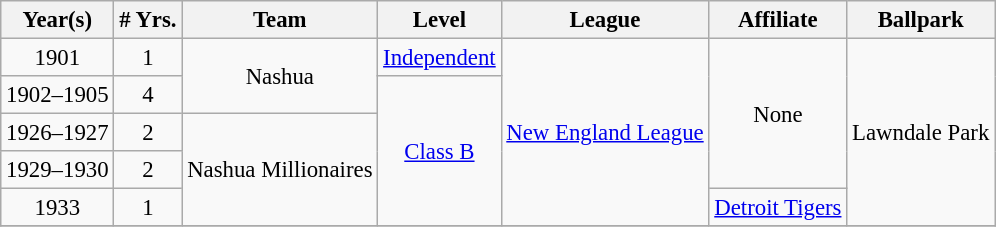<table class="wikitable" style="text-align:center; font-size: 95%;">
<tr>
<th>Year(s)</th>
<th># Yrs.</th>
<th>Team</th>
<th>Level</th>
<th>League</th>
<th>Affiliate</th>
<th>Ballpark</th>
</tr>
<tr>
<td>1901</td>
<td>1</td>
<td rowspan=2>Nashua</td>
<td><a href='#'>Independent</a></td>
<td rowspan=5><a href='#'>New England League</a></td>
<td rowspan=4>None</td>
<td rowspan=5>Lawndale Park</td>
</tr>
<tr>
<td>1902–1905</td>
<td>4</td>
<td rowspan=4><a href='#'>Class B</a></td>
</tr>
<tr>
<td>1926–1927</td>
<td>2</td>
<td rowspan=3>Nashua Millionaires</td>
</tr>
<tr>
<td>1929–1930</td>
<td>2</td>
</tr>
<tr>
<td>1933</td>
<td>1</td>
<td><a href='#'>Detroit Tigers</a></td>
</tr>
<tr>
</tr>
</table>
